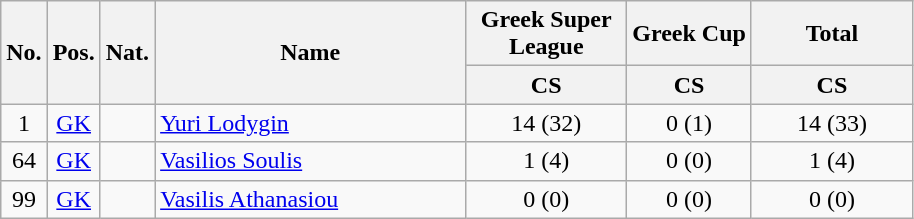<table class="wikitable sortable" style="text-align:center">
<tr>
<th rowspan="2" style="text-align:center;">No.</th>
<th rowspan="2" style="text-align:center;">Pos.</th>
<th rowspan="2" style="text-align:center;">Nat.</th>
<th rowspan="2" style="text-align:center; width:200px;">Name</th>
<th style="text-align:center; width:100px;">Greek Super League</th>
<th>Greek Cup</th>
<th style="text-align:center; width:100px;">Total</th>
</tr>
<tr>
<th style="text-align:center;">CS</th>
<th>CS</th>
<th style="text-align:center;">CS</th>
</tr>
<tr>
<td>1</td>
<td><a href='#'>GK</a></td>
<td> </td>
<td align="left"><a href='#'>Yuri Lodygin</a></td>
<td>14 (32)</td>
<td>0 (1)</td>
<td>14 (33)</td>
</tr>
<tr>
<td>64</td>
<td><a href='#'>GK</a></td>
<td></td>
<td align="left"><a href='#'>Vasilios Soulis</a></td>
<td>1 (4)</td>
<td>0 (0)</td>
<td>1 (4)</td>
</tr>
<tr>
<td>99</td>
<td><a href='#'>GK</a></td>
<td></td>
<td align="left"><a href='#'>Vasilis Athanasiou</a></td>
<td>0 (0)</td>
<td>0 (0)</td>
<td>0 (0)</td>
</tr>
</table>
